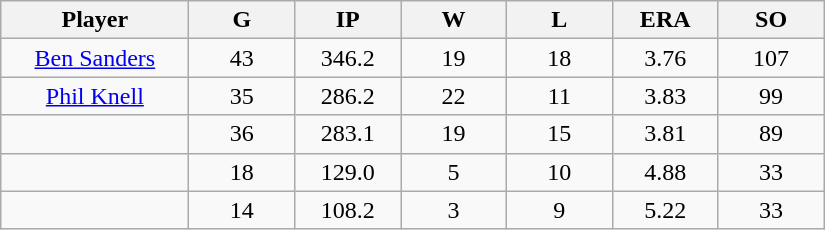<table class="wikitable sortable">
<tr>
<th bgcolor="#DDDDFF" width="16%">Player</th>
<th bgcolor="#DDDDFF" width="9%">G</th>
<th bgcolor="#DDDDFF" width="9%">IP</th>
<th bgcolor="#DDDDFF" width="9%">W</th>
<th bgcolor="#DDDDFF" width="9%">L</th>
<th bgcolor="#DDDDFF" width="9%">ERA</th>
<th bgcolor="#DDDDFF" width="9%">SO</th>
</tr>
<tr align="center">
<td><a href='#'>Ben Sanders</a></td>
<td>43</td>
<td>346.2</td>
<td>19</td>
<td>18</td>
<td>3.76</td>
<td>107</td>
</tr>
<tr align="center">
<td><a href='#'>Phil Knell</a></td>
<td>35</td>
<td>286.2</td>
<td>22</td>
<td>11</td>
<td>3.83</td>
<td>99</td>
</tr>
<tr align="center">
<td></td>
<td>36</td>
<td>283.1</td>
<td>19</td>
<td>15</td>
<td>3.81</td>
<td>89</td>
</tr>
<tr align="center">
<td></td>
<td>18</td>
<td>129.0</td>
<td>5</td>
<td>10</td>
<td>4.88</td>
<td>33</td>
</tr>
<tr align="center">
<td></td>
<td>14</td>
<td>108.2</td>
<td>3</td>
<td>9</td>
<td>5.22</td>
<td>33</td>
</tr>
</table>
